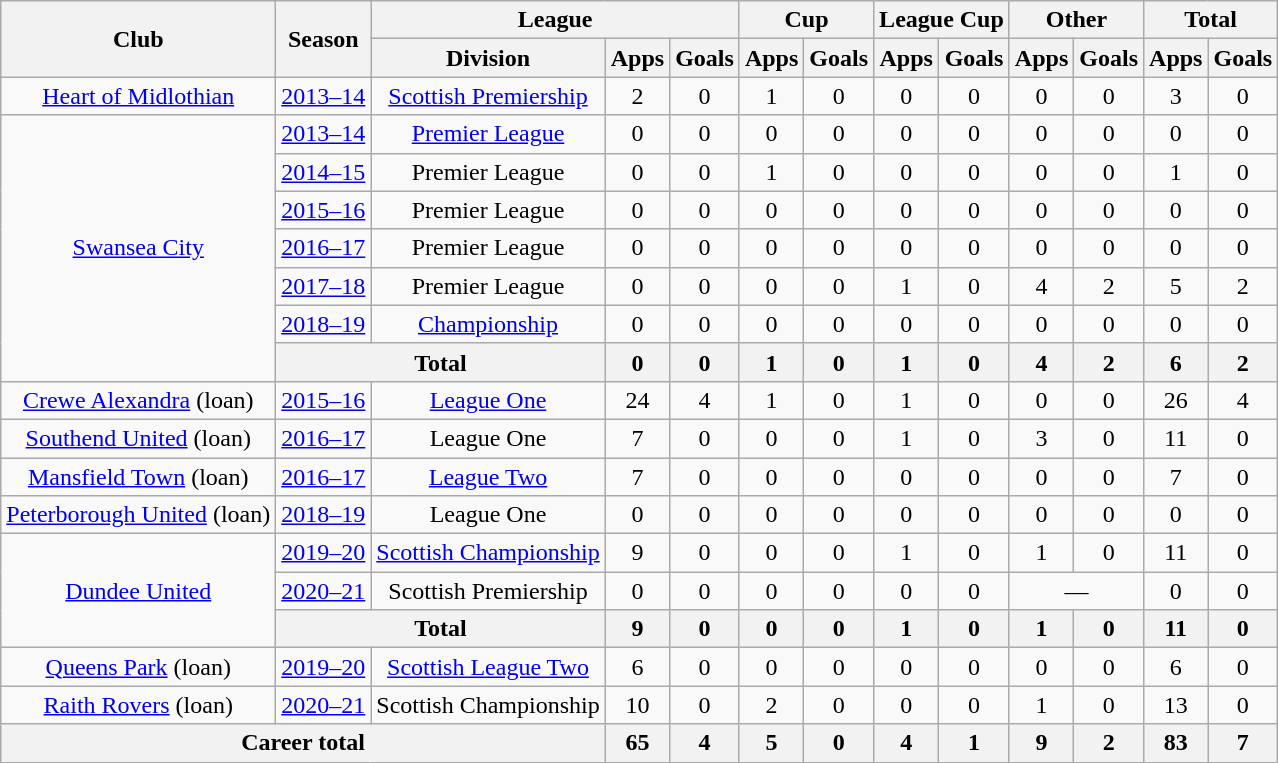<table class="wikitable" style="text-align: center">
<tr>
<th rowspan=2>Club</th>
<th rowspan=2>Season</th>
<th colspan=3>League</th>
<th colspan=2>Cup</th>
<th colspan=2>League Cup</th>
<th colspan=2>Other</th>
<th colspan=2>Total</th>
</tr>
<tr>
<th>Division</th>
<th>Apps</th>
<th>Goals</th>
<th>Apps</th>
<th>Goals</th>
<th>Apps</th>
<th>Goals</th>
<th>Apps</th>
<th>Goals</th>
<th>Apps</th>
<th>Goals</th>
</tr>
<tr>
<td><a href='#'>Heart of Midlothian</a></td>
<td><a href='#'>2013–14</a></td>
<td><a href='#'>Scottish Premiership</a></td>
<td>2</td>
<td>0</td>
<td>1</td>
<td>0</td>
<td>0</td>
<td>0</td>
<td>0</td>
<td>0</td>
<td>3</td>
<td>0</td>
</tr>
<tr>
<td rowspan=7><a href='#'>Swansea City</a></td>
<td><a href='#'>2013–14</a></td>
<td><a href='#'>Premier League</a></td>
<td>0</td>
<td>0</td>
<td>0</td>
<td>0</td>
<td>0</td>
<td>0</td>
<td>0</td>
<td>0</td>
<td>0</td>
<td>0</td>
</tr>
<tr>
<td><a href='#'>2014–15</a></td>
<td>Premier League</td>
<td>0</td>
<td>0</td>
<td>1</td>
<td>0</td>
<td>0</td>
<td>0</td>
<td>0</td>
<td>0</td>
<td>1</td>
<td>0</td>
</tr>
<tr>
<td><a href='#'>2015–16</a></td>
<td>Premier League</td>
<td>0</td>
<td>0</td>
<td>0</td>
<td>0</td>
<td>0</td>
<td>0</td>
<td>0</td>
<td>0</td>
<td>0</td>
<td>0</td>
</tr>
<tr>
<td><a href='#'>2016–17</a></td>
<td>Premier League</td>
<td>0</td>
<td>0</td>
<td>0</td>
<td>0</td>
<td>0</td>
<td>0</td>
<td>0</td>
<td>0</td>
<td>0</td>
<td>0</td>
</tr>
<tr>
<td><a href='#'>2017–18</a></td>
<td>Premier League</td>
<td>0</td>
<td>0</td>
<td>0</td>
<td>0</td>
<td>1</td>
<td>0</td>
<td>4</td>
<td>2</td>
<td>5</td>
<td>2</td>
</tr>
<tr>
<td><a href='#'>2018–19</a></td>
<td><a href='#'>Championship</a></td>
<td>0</td>
<td>0</td>
<td>0</td>
<td>0</td>
<td>0</td>
<td>0</td>
<td>0</td>
<td>0</td>
<td>0</td>
<td>0</td>
</tr>
<tr>
<th colspan=2>Total</th>
<th>0</th>
<th>0</th>
<th>1</th>
<th>0</th>
<th>1</th>
<th>0</th>
<th>4</th>
<th>2</th>
<th>6</th>
<th>2</th>
</tr>
<tr>
<td><a href='#'>Crewe Alexandra</a> (loan)</td>
<td><a href='#'>2015–16</a></td>
<td><a href='#'>League One</a></td>
<td>24</td>
<td>4</td>
<td>1</td>
<td>0</td>
<td>1</td>
<td>0</td>
<td>0</td>
<td>0</td>
<td>26</td>
<td>4</td>
</tr>
<tr>
<td><a href='#'>Southend United</a> (loan)</td>
<td><a href='#'>2016–17</a></td>
<td>League One</td>
<td>7</td>
<td>0</td>
<td>0</td>
<td>0</td>
<td>1</td>
<td>0</td>
<td>3</td>
<td>0</td>
<td>11</td>
<td>0</td>
</tr>
<tr>
<td><a href='#'>Mansfield Town</a> (loan)</td>
<td><a href='#'>2016–17</a></td>
<td><a href='#'>League Two</a></td>
<td>7</td>
<td>0</td>
<td>0</td>
<td>0</td>
<td>0</td>
<td>0</td>
<td>0</td>
<td>0</td>
<td>7</td>
<td>0</td>
</tr>
<tr>
<td><a href='#'>Peterborough United</a> (loan)</td>
<td><a href='#'>2018–19</a></td>
<td>League One</td>
<td>0</td>
<td>0</td>
<td>0</td>
<td>0</td>
<td>0</td>
<td>0</td>
<td>0</td>
<td>0</td>
<td>0</td>
<td>0</td>
</tr>
<tr>
<td rowspan=3><a href='#'>Dundee United</a></td>
<td><a href='#'>2019–20</a></td>
<td><a href='#'>Scottish Championship</a></td>
<td>9</td>
<td>0</td>
<td>0</td>
<td>0</td>
<td>1</td>
<td>0</td>
<td>1</td>
<td>0</td>
<td>11</td>
<td>0</td>
</tr>
<tr>
<td><a href='#'>2020–21</a></td>
<td>Scottish Premiership</td>
<td>0</td>
<td>0</td>
<td>0</td>
<td>0</td>
<td>0</td>
<td>0</td>
<td colspan=2>—</td>
<td>0</td>
<td>0</td>
</tr>
<tr>
<th colspan=2>Total</th>
<th>9</th>
<th>0</th>
<th>0</th>
<th>0</th>
<th>1</th>
<th>0</th>
<th>1</th>
<th>0</th>
<th>11</th>
<th>0</th>
</tr>
<tr>
<td><a href='#'>Queens Park</a> (loan)</td>
<td><a href='#'>2019–20</a></td>
<td><a href='#'>Scottish League Two</a></td>
<td>6</td>
<td>0</td>
<td>0</td>
<td>0</td>
<td>0</td>
<td>0</td>
<td>0</td>
<td>0</td>
<td>6</td>
<td>0</td>
</tr>
<tr>
<td><a href='#'>Raith Rovers</a> (loan)</td>
<td><a href='#'>2020–21</a></td>
<td>Scottish Championship</td>
<td>10</td>
<td>0</td>
<td>2</td>
<td>0</td>
<td>0</td>
<td>0</td>
<td>1</td>
<td>0</td>
<td>13</td>
<td>0</td>
</tr>
<tr>
<th colspan=3>Career total</th>
<th>65</th>
<th>4</th>
<th>5</th>
<th>0</th>
<th>4</th>
<th>1</th>
<th>9</th>
<th>2</th>
<th>83</th>
<th>7</th>
</tr>
</table>
